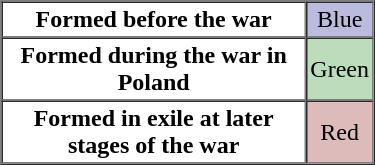<table border=1 width=250 cellpadding=2 cellspacing=0 align=right>
<tr>
<th>Formed before the war</th>
<td align=center bgcolor=#bbbbdd>Blue</td>
</tr>
<tr>
<th>Formed during the war in Poland</th>
<td align=center bgcolor=#bbddbb>Green</td>
</tr>
<tr>
<th>Formed in exile at later stages of the war</th>
<td align=center bgcolor=#ddbbbb>Red</td>
</tr>
</table>
